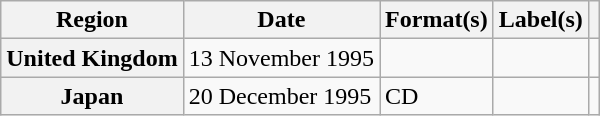<table class="wikitable plainrowheaders">
<tr>
<th scope="col">Region</th>
<th scope="col">Date</th>
<th scope="col">Format(s)</th>
<th scope="col">Label(s)</th>
<th scope="col"></th>
</tr>
<tr>
<th scope="row">United Kingdom</th>
<td>13 November 1995</td>
<td></td>
<td></td>
<td></td>
</tr>
<tr>
<th scope="row">Japan</th>
<td>20 December 1995</td>
<td>CD</td>
<td></td>
<td></td>
</tr>
</table>
